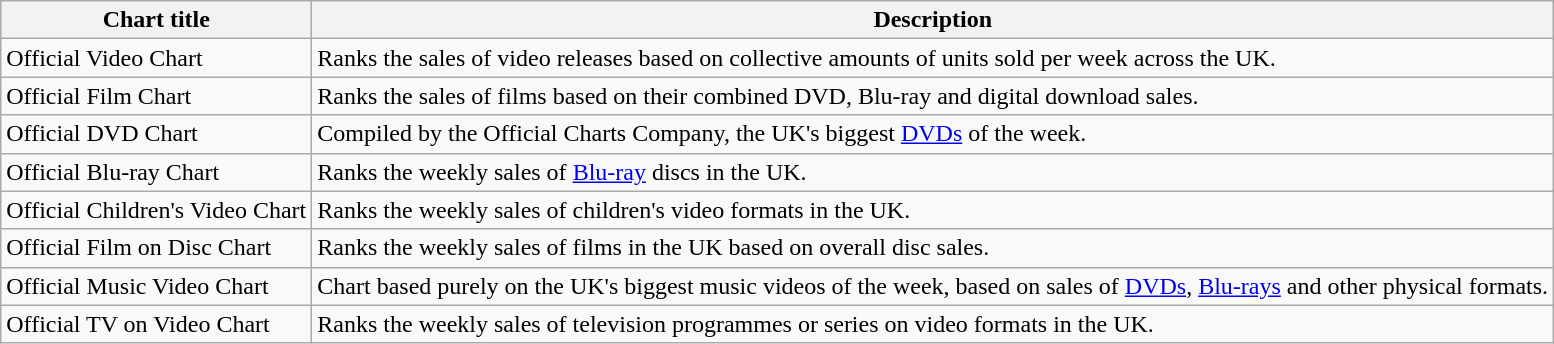<table class="wikitable sortable">
<tr>
<th width="200">Chart title</th>
<th>Description</th>
</tr>
<tr>
<td>Official Video Chart</td>
<td>Ranks the sales of video releases based on collective amounts of units sold per week across the UK.</td>
</tr>
<tr>
<td>Official Film Chart</td>
<td>Ranks the sales of films based on their combined DVD, Blu-ray and digital download sales.</td>
</tr>
<tr>
<td>Official DVD Chart</td>
<td>Compiled by the Official Charts Company, the UK's biggest <a href='#'>DVDs</a> of the week.</td>
</tr>
<tr>
<td>Official Blu-ray Chart</td>
<td>Ranks the weekly sales of <a href='#'>Blu-ray</a> discs in the UK.</td>
</tr>
<tr>
<td>Official Children's Video Chart</td>
<td>Ranks the weekly sales of children's video formats in the UK.</td>
</tr>
<tr>
<td>Official Film on Disc Chart</td>
<td>Ranks the weekly sales of films in the UK based on overall disc sales.</td>
</tr>
<tr>
<td>Official Music Video Chart</td>
<td>Chart based purely on the UK's biggest music videos of the week, based on sales of <a href='#'>DVDs</a>, <a href='#'>Blu-rays</a> and other physical formats.</td>
</tr>
<tr>
<td>Official TV on Video Chart</td>
<td>Ranks the weekly sales of television programmes or series on video formats in the UK.</td>
</tr>
</table>
